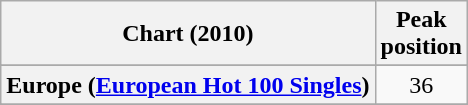<table class="wikitable sortable plainrowheaders" style="text-align:center">
<tr>
<th scope="col">Chart (2010)</th>
<th scope="col">Peak<br>position</th>
</tr>
<tr>
</tr>
<tr>
<th scope="row">Europe (<a href='#'>European Hot 100 Singles</a>)</th>
<td style="text-align:center;">36</td>
</tr>
<tr>
</tr>
<tr>
</tr>
</table>
